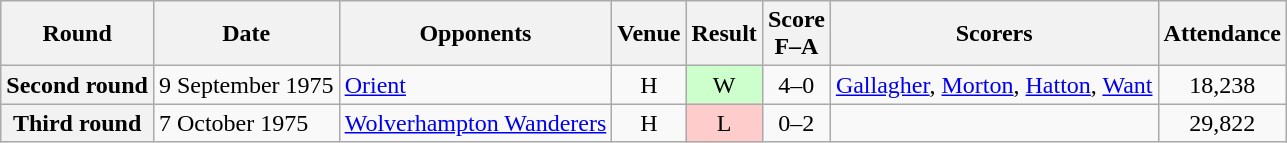<table class="wikitable plainrowheaders" style="text-align:center">
<tr>
<th scope="col">Round</th>
<th scope="col">Date</th>
<th scope="col">Opponents</th>
<th scope="col">Venue</th>
<th scope="col">Result</th>
<th scope="col">Score<br>F–A</th>
<th scope="col">Scorers</th>
<th scope="col">Attendance</th>
</tr>
<tr>
<th scope="row">Second round</th>
<td align="left">9 September 1975</td>
<td align="left"><a href='#'>Orient</a></td>
<td>H</td>
<td style="background:#cfc">W</td>
<td>4–0</td>
<td align="left"><a href='#'>Gallagher</a>, <a href='#'>Morton</a>, <a href='#'>Hatton</a>, <a href='#'>Want</a></td>
<td>18,238</td>
</tr>
<tr>
<th scope="row">Third round</th>
<td align="left">7 October 1975</td>
<td align="left"><a href='#'>Wolverhampton Wanderers</a></td>
<td>H</td>
<td style="background:#fcc">L</td>
<td>0–2</td>
<td></td>
<td>29,822</td>
</tr>
</table>
